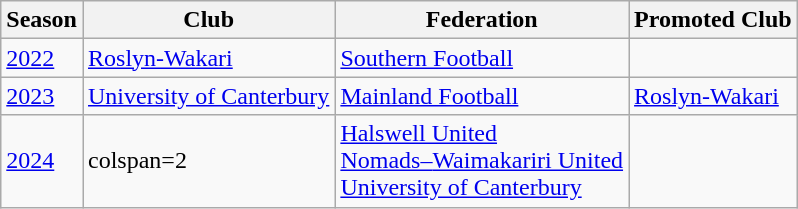<table class="wikitable sortable">
<tr>
<th>Season</th>
<th>Club</th>
<th>Federation</th>
<th>Promoted Club</th>
</tr>
<tr>
<td><a href='#'>2022</a></td>
<td><a href='#'>Roslyn-Wakari</a></td>
<td><a href='#'>Southern Football</a></td>
<td></td>
</tr>
<tr>
<td><a href='#'>2023</a></td>
<td><a href='#'>University of Canterbury</a></td>
<td><a href='#'>Mainland Football</a></td>
<td><a href='#'>Roslyn-Wakari</a></td>
</tr>
<tr>
<td><a href='#'>2024</a></td>
<td>colspan=2 </td>
<td><a href='#'>Halswell United</a><br><a href='#'>Nomads–</a><a href='#'>Waimakariri United</a><br><a href='#'>University of Canterbury</a></td>
</tr>
</table>
